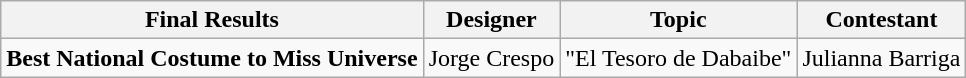<table class="wikitable">
<tr>
<th>Final Results</th>
<th>Designer</th>
<th>Topic</th>
<th>Contestant</th>
</tr>
<tr>
<td><strong>Best National Costume to Miss Universe</strong></td>
<td>Jorge Crespo</td>
<td>"El Tesoro de Dabaibe"</td>
<td>Julianna Barriga</td>
</tr>
</table>
